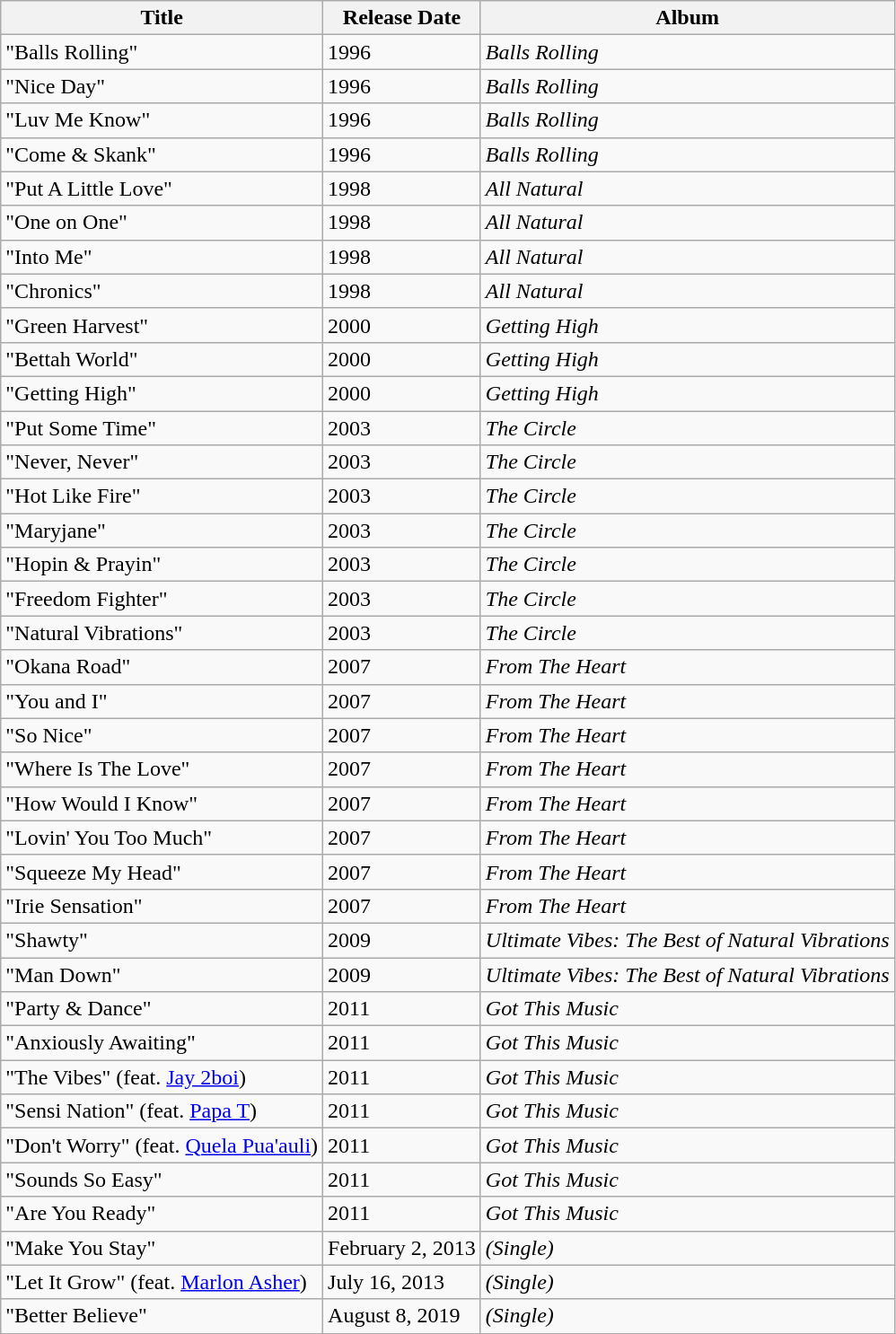<table class="wikitable">
<tr>
<th>Title</th>
<th>Release Date</th>
<th>Album</th>
</tr>
<tr>
<td>"Balls Rolling"</td>
<td>1996</td>
<td><em>Balls Rolling</em></td>
</tr>
<tr>
<td>"Nice Day"</td>
<td>1996</td>
<td><em>Balls Rolling</em></td>
</tr>
<tr>
<td>"Luv Me Know"</td>
<td>1996</td>
<td><em>Balls Rolling</em></td>
</tr>
<tr>
<td>"Come & Skank"</td>
<td>1996</td>
<td><em>Balls Rolling</em></td>
</tr>
<tr>
<td>"Put A Little Love"</td>
<td>1998</td>
<td><em>All Natural</em></td>
</tr>
<tr>
<td>"One on One"</td>
<td>1998</td>
<td><em>All Natural</em></td>
</tr>
<tr>
<td>"Into Me"</td>
<td>1998</td>
<td><em>All Natural</em></td>
</tr>
<tr>
<td>"Chronics"</td>
<td>1998</td>
<td><em>All Natural</em></td>
</tr>
<tr>
<td>"Green Harvest"</td>
<td>2000</td>
<td><em>Getting High</em></td>
</tr>
<tr>
<td>"Bettah World"</td>
<td>2000</td>
<td><em>Getting High</em></td>
</tr>
<tr>
<td>"Getting High"</td>
<td>2000</td>
<td><em>Getting High</em></td>
</tr>
<tr>
<td>"Put Some Time"</td>
<td>2003</td>
<td><em>The Circle</em></td>
</tr>
<tr>
<td>"Never, Never"</td>
<td>2003</td>
<td><em>The Circle</em></td>
</tr>
<tr>
<td>"Hot Like Fire"</td>
<td>2003</td>
<td><em>The Circle</em></td>
</tr>
<tr>
<td>"Maryjane"</td>
<td>2003</td>
<td><em>The Circle</em></td>
</tr>
<tr>
<td>"Hopin & Prayin"</td>
<td>2003</td>
<td><em>The Circle</em></td>
</tr>
<tr>
<td>"Freedom Fighter"</td>
<td>2003</td>
<td><em>The Circle</em></td>
</tr>
<tr>
<td>"Natural Vibrations"</td>
<td>2003</td>
<td><em>The Circle</em></td>
</tr>
<tr>
<td>"Okana Road"</td>
<td>2007</td>
<td><em>From The Heart</em></td>
</tr>
<tr>
<td>"You and I"</td>
<td>2007</td>
<td><em>From The Heart</em></td>
</tr>
<tr>
<td>"So Nice"</td>
<td>2007</td>
<td><em>From The Heart</em></td>
</tr>
<tr>
<td>"Where Is The Love"</td>
<td>2007</td>
<td><em>From The Heart</em></td>
</tr>
<tr>
<td>"How Would I Know"</td>
<td>2007</td>
<td><em>From The Heart</em></td>
</tr>
<tr>
<td>"Lovin' You Too Much"</td>
<td>2007</td>
<td><em>From The Heart</em></td>
</tr>
<tr>
<td>"Squeeze My Head"</td>
<td>2007</td>
<td><em>From The Heart</em></td>
</tr>
<tr>
<td>"Irie Sensation"</td>
<td>2007</td>
<td><em>From The Heart</em></td>
</tr>
<tr>
<td>"Shawty"</td>
<td>2009</td>
<td><em>Ultimate Vibes: The Best of Natural Vibrations</em></td>
</tr>
<tr>
<td>"Man Down"</td>
<td>2009</td>
<td><em>Ultimate Vibes: The Best of Natural Vibrations</em></td>
</tr>
<tr>
<td>"Party & Dance"</td>
<td>2011</td>
<td><em>Got This Music</em></td>
</tr>
<tr>
<td>"Anxiously Awaiting"</td>
<td>2011</td>
<td><em>Got This Music</em></td>
</tr>
<tr>
<td>"The Vibes" (feat. <a href='#'>Jay 2boi</a>)</td>
<td>2011</td>
<td><em>Got This Music</em></td>
</tr>
<tr>
<td>"Sensi Nation" (feat. <a href='#'>Papa T</a>)</td>
<td>2011</td>
<td><em>Got This Music</em></td>
</tr>
<tr>
<td>"Don't Worry" (feat. <a href='#'>Quela Pua'auli</a>)</td>
<td>2011</td>
<td><em>Got This Music</em></td>
</tr>
<tr>
<td>"Sounds So Easy"</td>
<td>2011</td>
<td><em>Got This Music</em></td>
</tr>
<tr>
<td>"Are You Ready"</td>
<td>2011</td>
<td><em>Got This Music</em></td>
</tr>
<tr>
<td>"Make You Stay"</td>
<td>February 2, 2013</td>
<td><em>(Single)</em></td>
</tr>
<tr>
<td>"Let It Grow" (feat. <a href='#'>Marlon Asher</a>)</td>
<td>July 16, 2013</td>
<td><em>(Single)</em></td>
</tr>
<tr>
<td>"Better Believe"</td>
<td>August 8, 2019</td>
<td><em>(Single)</em></td>
</tr>
</table>
